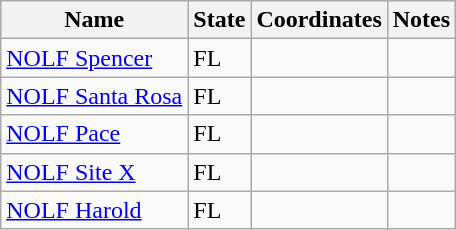<table class="wikitable sortable">
<tr>
<th>Name</th>
<th>State</th>
<th>Coordinates</th>
<th>Notes</th>
</tr>
<tr>
<td><a href='#'>NOLF Spencer</a></td>
<td>FL</td>
<td></td>
<td></td>
</tr>
<tr>
<td><a href='#'>NOLF Santa Rosa</a></td>
<td>FL</td>
<td></td>
<td></td>
</tr>
<tr>
<td><a href='#'>NOLF Pace</a></td>
<td>FL</td>
<td></td>
<td></td>
</tr>
<tr>
<td><a href='#'>NOLF Site X</a></td>
<td>FL</td>
<td></td>
<td></td>
</tr>
<tr>
<td><a href='#'>NOLF Harold</a></td>
<td>FL</td>
<td></td>
<td></td>
</tr>
</table>
